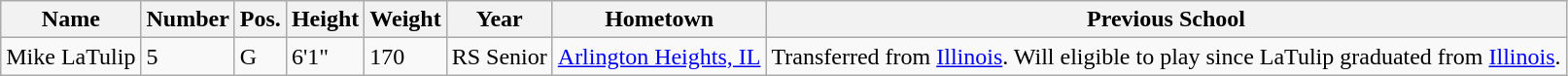<table class="wikitable sortable" border="1">
<tr>
<th>Name</th>
<th>Number</th>
<th>Pos.</th>
<th>Height</th>
<th>Weight</th>
<th>Year</th>
<th>Hometown</th>
<th class="unsortable">Previous School</th>
</tr>
<tr>
<td>Mike LaTulip</td>
<td>5</td>
<td>G</td>
<td>6'1"</td>
<td>170</td>
<td>RS Senior</td>
<td><a href='#'>Arlington Heights, IL</a></td>
<td>Transferred from <a href='#'>Illinois</a>. Will eligible to play since LaTulip graduated from <a href='#'>Illinois</a>.</td>
</tr>
</table>
